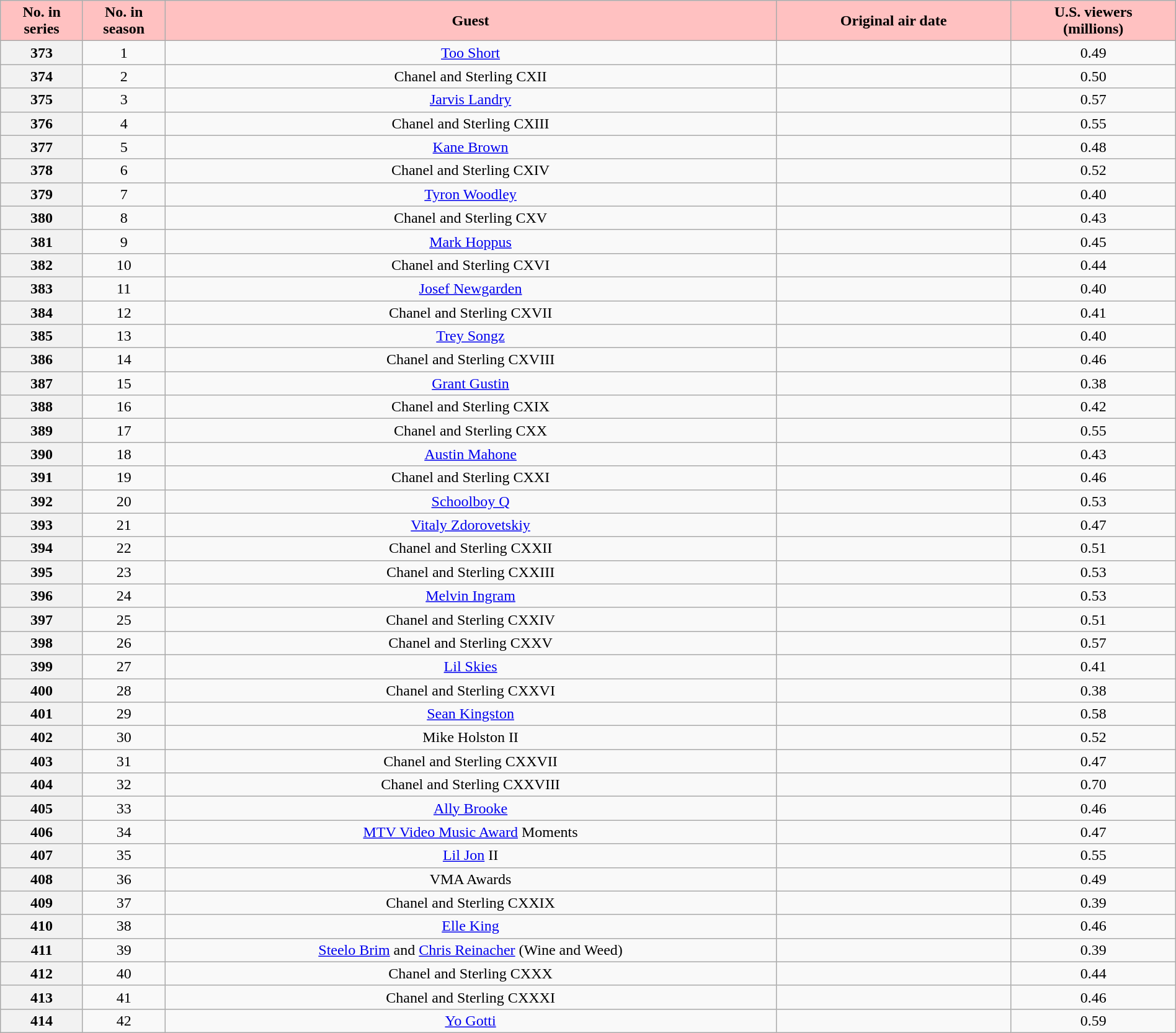<table class="wikitable plainrowheaders" style="width:100%;text-align: center">
<tr>
<th scope="col" style="background-color: #FFC1C1; color: black;" width=7%>No. in<br>series</th>
<th scope="col" style="background-color: #FFC1C1; color: black;" width=7%>No. in<br>season</th>
<th scope="col" style="background-color: #FFC1C1; color: black;">Guest</th>
<th scope="col" style="background-color: #FFC1C1; color: black;" width=20%>Original air date</th>
<th scope="col" style="background-color: #FFC1C1; color: black;" width=14%>U.S. viewers<br>(millions)</th>
</tr>
<tr>
<th>373</th>
<td>1</td>
<td><a href='#'>Too Short</a></td>
<td></td>
<td>0.49</td>
</tr>
<tr>
<th>374</th>
<td>2</td>
<td>Chanel and Sterling CXII</td>
<td></td>
<td>0.50</td>
</tr>
<tr>
<th>375</th>
<td>3</td>
<td><a href='#'>Jarvis Landry</a></td>
<td></td>
<td>0.57</td>
</tr>
<tr>
<th>376</th>
<td>4</td>
<td>Chanel and Sterling CXIII</td>
<td></td>
<td>0.55</td>
</tr>
<tr>
<th>377</th>
<td>5</td>
<td><a href='#'>Kane Brown</a></td>
<td></td>
<td>0.48</td>
</tr>
<tr>
<th>378</th>
<td>6</td>
<td>Chanel and Sterling CXIV</td>
<td></td>
<td>0.52</td>
</tr>
<tr>
<th>379</th>
<td>7</td>
<td><a href='#'>Tyron Woodley</a></td>
<td></td>
<td>0.40</td>
</tr>
<tr>
<th>380</th>
<td>8</td>
<td>Chanel and Sterling CXV</td>
<td></td>
<td>0.43</td>
</tr>
<tr>
<th>381</th>
<td>9</td>
<td><a href='#'>Mark Hoppus</a></td>
<td></td>
<td>0.45</td>
</tr>
<tr>
<th>382</th>
<td>10</td>
<td>Chanel and Sterling CXVI</td>
<td></td>
<td>0.44</td>
</tr>
<tr>
<th>383</th>
<td>11</td>
<td><a href='#'>Josef Newgarden</a></td>
<td></td>
<td>0.40</td>
</tr>
<tr>
<th>384</th>
<td>12</td>
<td>Chanel and Sterling CXVII</td>
<td></td>
<td>0.41</td>
</tr>
<tr>
<th>385</th>
<td>13</td>
<td><a href='#'>Trey Songz</a></td>
<td></td>
<td>0.40</td>
</tr>
<tr>
<th>386</th>
<td>14</td>
<td>Chanel and Sterling CXVIII</td>
<td></td>
<td>0.46</td>
</tr>
<tr>
<th>387</th>
<td>15</td>
<td><a href='#'>Grant Gustin</a></td>
<td></td>
<td>0.38</td>
</tr>
<tr>
<th>388</th>
<td>16</td>
<td>Chanel and Sterling CXIX</td>
<td></td>
<td>0.42</td>
</tr>
<tr>
<th>389</th>
<td>17</td>
<td>Chanel and Sterling CXX</td>
<td></td>
<td>0.55</td>
</tr>
<tr>
<th>390</th>
<td>18</td>
<td><a href='#'>Austin Mahone</a></td>
<td></td>
<td>0.43</td>
</tr>
<tr>
<th>391</th>
<td>19</td>
<td>Chanel and Sterling CXXI</td>
<td></td>
<td>0.46</td>
</tr>
<tr>
<th>392</th>
<td>20</td>
<td><a href='#'>Schoolboy Q</a></td>
<td></td>
<td>0.53</td>
</tr>
<tr>
<th>393</th>
<td>21</td>
<td><a href='#'>Vitaly Zdorovetskiy</a></td>
<td></td>
<td>0.47</td>
</tr>
<tr>
<th>394</th>
<td>22</td>
<td>Chanel and Sterling CXXII</td>
<td></td>
<td>0.51</td>
</tr>
<tr>
<th>395</th>
<td>23</td>
<td>Chanel and Sterling CXXIII</td>
<td></td>
<td>0.53</td>
</tr>
<tr>
<th>396</th>
<td>24</td>
<td><a href='#'>Melvin Ingram</a></td>
<td></td>
<td>0.53</td>
</tr>
<tr>
<th>397</th>
<td>25</td>
<td>Chanel and Sterling CXXIV</td>
<td></td>
<td>0.51</td>
</tr>
<tr>
<th>398</th>
<td>26</td>
<td>Chanel and Sterling CXXV</td>
<td></td>
<td>0.57</td>
</tr>
<tr>
<th>399</th>
<td>27</td>
<td><a href='#'>Lil Skies</a></td>
<td></td>
<td>0.41</td>
</tr>
<tr>
<th>400</th>
<td>28</td>
<td>Chanel and Sterling CXXVI</td>
<td></td>
<td>0.38</td>
</tr>
<tr>
<th>401</th>
<td>29</td>
<td><a href='#'>Sean Kingston</a></td>
<td></td>
<td>0.58</td>
</tr>
<tr>
<th>402</th>
<td>30</td>
<td>Mike Holston II</td>
<td></td>
<td>0.52</td>
</tr>
<tr>
<th>403</th>
<td>31</td>
<td>Chanel and Sterling CXXVII</td>
<td></td>
<td>0.47</td>
</tr>
<tr>
<th>404</th>
<td>32</td>
<td>Chanel and Sterling CXXVIII</td>
<td></td>
<td>0.70</td>
</tr>
<tr>
<th>405</th>
<td>33</td>
<td><a href='#'>Ally Brooke</a></td>
<td></td>
<td>0.46</td>
</tr>
<tr>
<th>406</th>
<td>34</td>
<td><a href='#'>MTV Video Music Award</a> Moments</td>
<td></td>
<td>0.47</td>
</tr>
<tr>
<th>407</th>
<td>35</td>
<td><a href='#'>Lil Jon</a> II</td>
<td></td>
<td>0.55</td>
</tr>
<tr>
<th>408</th>
<td>36</td>
<td>VMA Awards</td>
<td></td>
<td>0.49</td>
</tr>
<tr>
<th>409</th>
<td>37</td>
<td>Chanel and Sterling CXXIX</td>
<td></td>
<td>0.39</td>
</tr>
<tr>
<th>410</th>
<td>38</td>
<td><a href='#'>Elle King</a></td>
<td></td>
<td>0.46</td>
</tr>
<tr>
<th>411</th>
<td>39</td>
<td><a href='#'>Steelo Brim</a> and <a href='#'>Chris Reinacher</a> (Wine and Weed)</td>
<td></td>
<td>0.39</td>
</tr>
<tr>
<th>412</th>
<td>40</td>
<td>Chanel and Sterling CXXX</td>
<td></td>
<td>0.44</td>
</tr>
<tr>
<th>413</th>
<td>41</td>
<td>Chanel and Sterling CXXXI</td>
<td></td>
<td>0.46</td>
</tr>
<tr>
<th>414</th>
<td>42</td>
<td><a href='#'>Yo Gotti</a></td>
<td></td>
<td>0.59</td>
</tr>
</table>
